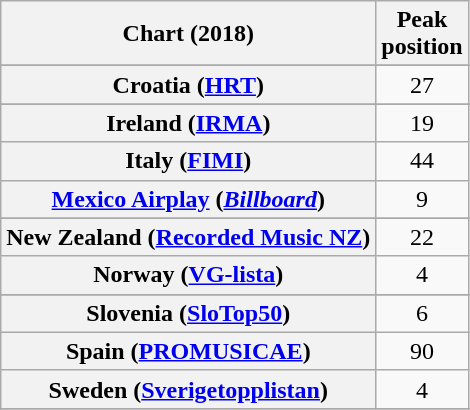<table class="wikitable sortable plainrowheaders" style="text-align:center">
<tr>
<th scope="col">Chart (2018)</th>
<th scope="col">Peak<br>position</th>
</tr>
<tr>
</tr>
<tr>
</tr>
<tr>
</tr>
<tr>
</tr>
<tr>
</tr>
<tr>
<th scope="row">Croatia (<a href='#'>HRT</a>)</th>
<td>27</td>
</tr>
<tr>
</tr>
<tr>
</tr>
<tr>
</tr>
<tr>
</tr>
<tr>
</tr>
<tr>
</tr>
<tr>
</tr>
<tr>
</tr>
<tr>
<th scope="row">Ireland (<a href='#'>IRMA</a>)</th>
<td>19</td>
</tr>
<tr>
<th scope="row">Italy (<a href='#'>FIMI</a>)</th>
<td>44</td>
</tr>
<tr>
<th scope="row"><a href='#'>Mexico Airplay</a> (<em><a href='#'>Billboard</a></em>)</th>
<td>9</td>
</tr>
<tr>
</tr>
<tr>
</tr>
<tr>
<th scope="row">New Zealand (<a href='#'>Recorded Music NZ</a>)</th>
<td>22</td>
</tr>
<tr>
<th scope="row">Norway (<a href='#'>VG-lista</a>)</th>
<td>4</td>
</tr>
<tr>
</tr>
<tr>
</tr>
<tr>
</tr>
<tr>
</tr>
<tr>
</tr>
<tr>
</tr>
<tr>
<th scope="row">Slovenia (<a href='#'>SloTop50</a>)</th>
<td>6</td>
</tr>
<tr>
<th scope="row">Spain (<a href='#'>PROMUSICAE</a>)</th>
<td>90</td>
</tr>
<tr>
<th scope="row">Sweden (<a href='#'>Sverigetopplistan</a>)</th>
<td>4</td>
</tr>
<tr>
</tr>
<tr>
</tr>
<tr>
</tr>
<tr>
</tr>
<tr>
</tr>
</table>
